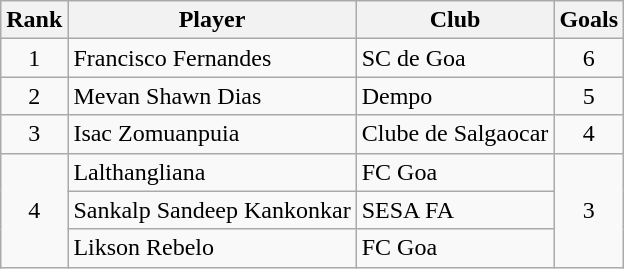<table class="wikitable" style="text-align:center">
<tr>
<th>Rank</th>
<th>Player</th>
<th>Club</th>
<th>Goals</th>
</tr>
<tr>
<td>1</td>
<td align="left">Francisco Fernandes</td>
<td align="left">SC de Goa</td>
<td>6</td>
</tr>
<tr>
<td>2</td>
<td align="left">Mevan Shawn Dias</td>
<td align="left">Dempo</td>
<td>5</td>
</tr>
<tr>
<td>3</td>
<td align="left">Isac Zomuanpuia</td>
<td align="left">Clube de Salgaocar</td>
<td>4</td>
</tr>
<tr>
<td rowspan="3">4</td>
<td align="left">Lalthangliana</td>
<td align="left">FC Goa</td>
<td rowspan="3">3</td>
</tr>
<tr>
<td align="left">Sankalp Sandeep Kankonkar</td>
<td align="left">SESA FA</td>
</tr>
<tr>
<td align="left">Likson Rebelo</td>
<td align="left">FC Goa</td>
</tr>
</table>
